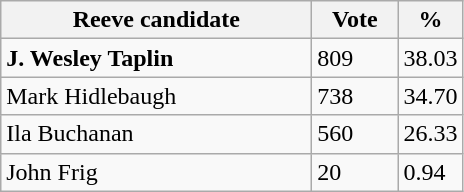<table class="wikitable">
<tr>
<th width="200px">Reeve candidate</th>
<th width="50px">Vote</th>
<th width="30px">%</th>
</tr>
<tr>
<td><strong>J. Wesley Taplin</strong></td>
<td>809</td>
<td>38.03</td>
</tr>
<tr>
<td>Mark Hidlebaugh</td>
<td>738</td>
<td>34.70</td>
</tr>
<tr>
<td>Ila Buchanan</td>
<td>560</td>
<td>26.33</td>
</tr>
<tr>
<td>John Frig</td>
<td>20</td>
<td>0.94</td>
</tr>
</table>
